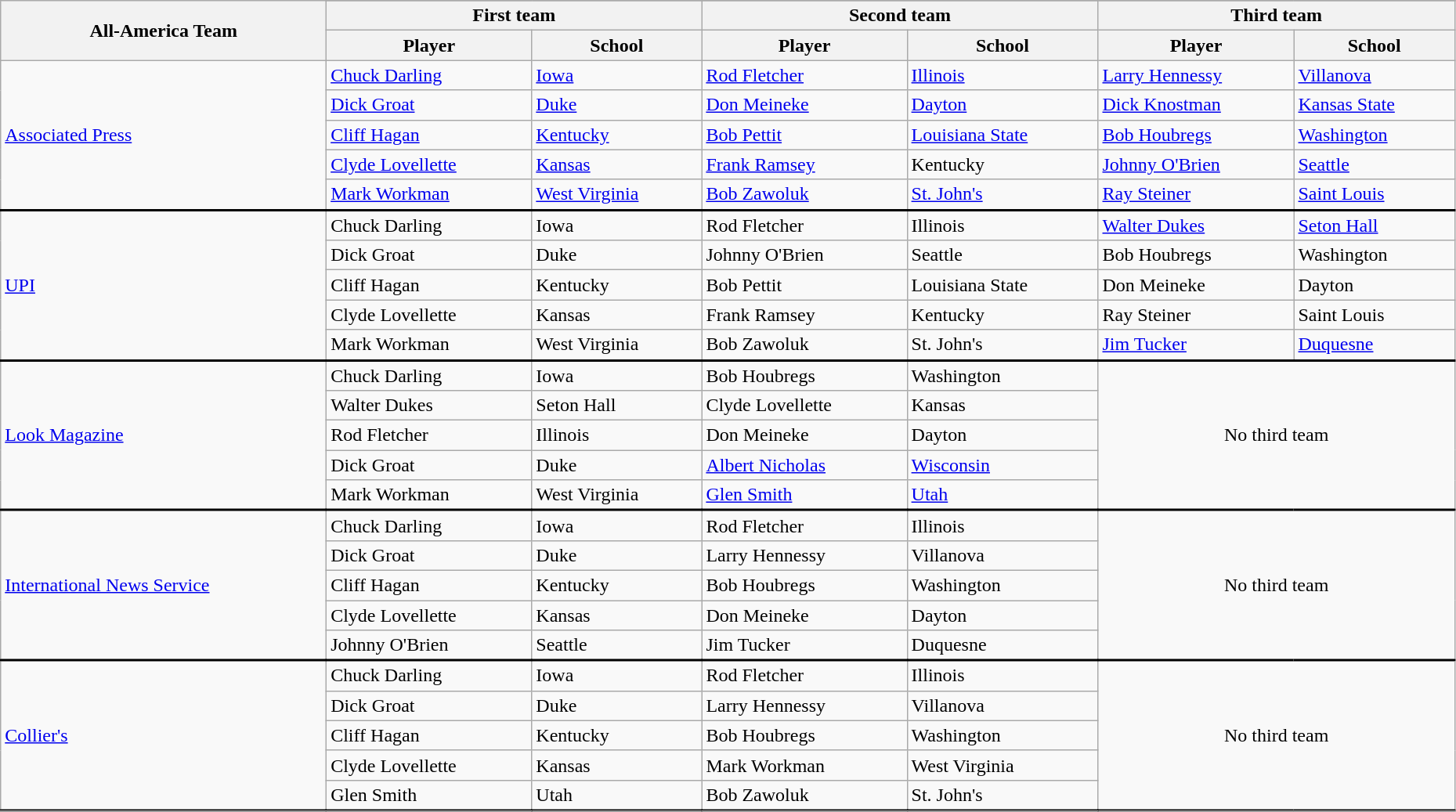<table class="wikitable" style="width:98%;">
<tr>
<th rowspan=3>All-America Team</th>
</tr>
<tr>
<th colspan=2>First team</th>
<th colspan=2>Second team</th>
<th colspan=2>Third team</th>
</tr>
<tr>
<th>Player</th>
<th>School</th>
<th>Player</th>
<th>School</th>
<th>Player</th>
<th>School</th>
</tr>
<tr>
<td rowspan=5><a href='#'>Associated Press</a></td>
<td><a href='#'>Chuck Darling</a></td>
<td><a href='#'>Iowa</a></td>
<td><a href='#'>Rod Fletcher</a></td>
<td><a href='#'>Illinois</a></td>
<td><a href='#'>Larry Hennessy</a></td>
<td><a href='#'>Villanova</a></td>
</tr>
<tr>
<td><a href='#'>Dick Groat</a></td>
<td><a href='#'>Duke</a></td>
<td><a href='#'>Don Meineke</a></td>
<td><a href='#'>Dayton</a></td>
<td><a href='#'>Dick Knostman</a></td>
<td><a href='#'>Kansas State</a></td>
</tr>
<tr>
<td><a href='#'>Cliff Hagan</a></td>
<td><a href='#'>Kentucky</a></td>
<td><a href='#'>Bob Pettit</a></td>
<td><a href='#'>Louisiana State</a></td>
<td><a href='#'>Bob Houbregs</a></td>
<td><a href='#'>Washington</a></td>
</tr>
<tr>
<td><a href='#'>Clyde Lovellette</a></td>
<td><a href='#'>Kansas</a></td>
<td><a href='#'>Frank Ramsey</a></td>
<td>Kentucky</td>
<td><a href='#'>Johnny O'Brien</a></td>
<td><a href='#'>Seattle</a></td>
</tr>
<tr>
<td><a href='#'>Mark Workman</a></td>
<td><a href='#'>West Virginia</a></td>
<td><a href='#'>Bob Zawoluk</a></td>
<td><a href='#'>St. John's</a></td>
<td><a href='#'>Ray Steiner</a></td>
<td><a href='#'>Saint Louis</a></td>
</tr>
<tr style = "border-top:2px solid black;">
<td rowspan=5><a href='#'>UPI</a></td>
<td>Chuck Darling</td>
<td>Iowa</td>
<td>Rod Fletcher</td>
<td>Illinois</td>
<td><a href='#'>Walter Dukes</a></td>
<td><a href='#'>Seton Hall</a></td>
</tr>
<tr>
<td>Dick Groat</td>
<td>Duke</td>
<td>Johnny O'Brien</td>
<td>Seattle</td>
<td>Bob Houbregs</td>
<td>Washington</td>
</tr>
<tr>
<td>Cliff Hagan</td>
<td>Kentucky</td>
<td>Bob Pettit</td>
<td>Louisiana State</td>
<td>Don Meineke</td>
<td>Dayton</td>
</tr>
<tr>
<td>Clyde Lovellette</td>
<td>Kansas</td>
<td>Frank Ramsey</td>
<td>Kentucky</td>
<td>Ray Steiner</td>
<td>Saint Louis</td>
</tr>
<tr>
<td>Mark Workman</td>
<td>West Virginia</td>
<td>Bob Zawoluk</td>
<td>St. John's</td>
<td><a href='#'>Jim Tucker</a></td>
<td><a href='#'>Duquesne</a></td>
</tr>
<tr style = "border-top:2px solid black;">
<td rowspan=5><a href='#'>Look Magazine</a></td>
<td>Chuck Darling</td>
<td>Iowa</td>
<td>Bob Houbregs</td>
<td>Washington</td>
<td rowspan=5 colspan=3 align=center>No third team</td>
</tr>
<tr>
<td>Walter Dukes</td>
<td>Seton Hall</td>
<td>Clyde Lovellette</td>
<td>Kansas</td>
</tr>
<tr>
<td>Rod Fletcher</td>
<td>Illinois</td>
<td>Don Meineke</td>
<td>Dayton</td>
</tr>
<tr>
<td>Dick Groat</td>
<td>Duke</td>
<td><a href='#'>Albert Nicholas</a></td>
<td><a href='#'>Wisconsin</a></td>
</tr>
<tr>
<td>Mark Workman</td>
<td>West Virginia</td>
<td><a href='#'>Glen Smith</a></td>
<td><a href='#'>Utah</a></td>
</tr>
<tr style = "border-top:2px solid black;">
<td rowspan=5><a href='#'>International News Service</a></td>
<td>Chuck Darling</td>
<td>Iowa</td>
<td>Rod Fletcher</td>
<td>Illinois</td>
<td rowspan=5 colspan=3 align=center>No third team</td>
</tr>
<tr>
<td>Dick Groat</td>
<td>Duke</td>
<td>Larry Hennessy</td>
<td>Villanova</td>
</tr>
<tr>
<td>Cliff Hagan</td>
<td>Kentucky</td>
<td>Bob Houbregs</td>
<td>Washington</td>
</tr>
<tr>
<td>Clyde Lovellette</td>
<td>Kansas</td>
<td>Don Meineke</td>
<td>Dayton</td>
</tr>
<tr>
<td>Johnny O'Brien</td>
<td>Seattle</td>
<td>Jim Tucker</td>
<td>Duquesne</td>
</tr>
<tr style = "border-top:2px solid black;">
<td rowspan=5><a href='#'>Collier's</a></td>
<td>Chuck Darling</td>
<td>Iowa</td>
<td>Rod Fletcher</td>
<td>Illinois</td>
<td rowspan=5 colspan=3 align=center>No third team</td>
</tr>
<tr>
<td>Dick Groat</td>
<td>Duke</td>
<td>Larry Hennessy</td>
<td>Villanova</td>
</tr>
<tr>
<td>Cliff Hagan</td>
<td>Kentucky</td>
<td>Bob Houbregs</td>
<td>Washington</td>
</tr>
<tr>
<td>Clyde Lovellette</td>
<td>Kansas</td>
<td>Mark Workman</td>
<td>West Virginia</td>
</tr>
<tr>
<td>Glen Smith</td>
<td>Utah</td>
<td>Bob Zawoluk</td>
<td>St. John's</td>
</tr>
<tr style = "border-top:2px solid black;">
</tr>
</table>
